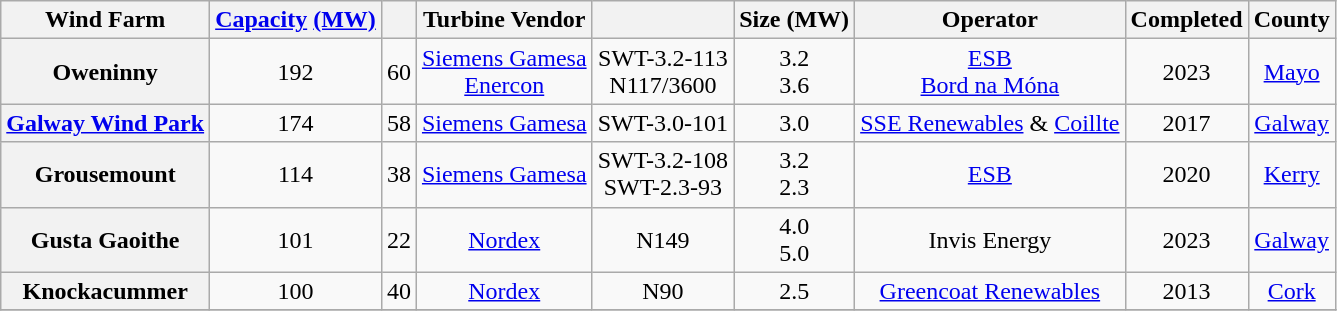<table class="wikitable sortable" style="text-align: center;">
<tr>
<th scope="col">Wind Farm</th>
<th scope="col"><a href='#'>Capacity</a> <a href='#'>(MW)</a></th>
<th scope="col"></th>
<th scope="col">Turbine Vendor</th>
<th scope="col"></th>
<th scope="col">Size (MW)</th>
<th scope="col">Operator</th>
<th scope="col">Completed</th>
<th scope="col">County</th>
</tr>
<tr>
<th>Oweninny</th>
<td>192</td>
<td>60</td>
<td><a href='#'>Siemens Gamesa</a> <br> <a href='#'>Enercon</a></td>
<td>SWT-3.2-113 <br> N117/3600</td>
<td>3.2 <br> 3.6</td>
<td><a href='#'>ESB</a> <br> <a href='#'>Bord na Móna</a></td>
<td>2023</td>
<td><a href='#'>Mayo</a></td>
</tr>
<tr>
<th><a href='#'>Galway Wind Park</a></th>
<td>174</td>
<td>58</td>
<td><a href='#'>Siemens Gamesa</a></td>
<td>SWT-3.0-101</td>
<td>3.0</td>
<td><a href='#'>SSE Renewables</a> & <a href='#'>Coillte</a></td>
<td>2017</td>
<td><a href='#'>Galway</a></td>
</tr>
<tr>
<th>Grousemount</th>
<td>114</td>
<td>38</td>
<td><a href='#'>Siemens Gamesa</a></td>
<td>SWT-3.2-108 <br> SWT-2.3-93</td>
<td>3.2 <br> 2.3</td>
<td><a href='#'>ESB</a></td>
<td>2020</td>
<td><a href='#'>Kerry</a></td>
</tr>
<tr>
<th>Gusta Gaoithe</th>
<td>101</td>
<td>22</td>
<td><a href='#'>Nordex</a></td>
<td>N149</td>
<td>4.0 <br> 5.0</td>
<td>Invis Energy</td>
<td>2023</td>
<td><a href='#'>Galway</a></td>
</tr>
<tr>
<th>Knockacummer</th>
<td>100</td>
<td>40</td>
<td><a href='#'>Nordex</a></td>
<td>N90</td>
<td>2.5</td>
<td><a href='#'>Greencoat Renewables</a></td>
<td>2013</td>
<td><a href='#'>Cork</a></td>
</tr>
<tr>
</tr>
</table>
